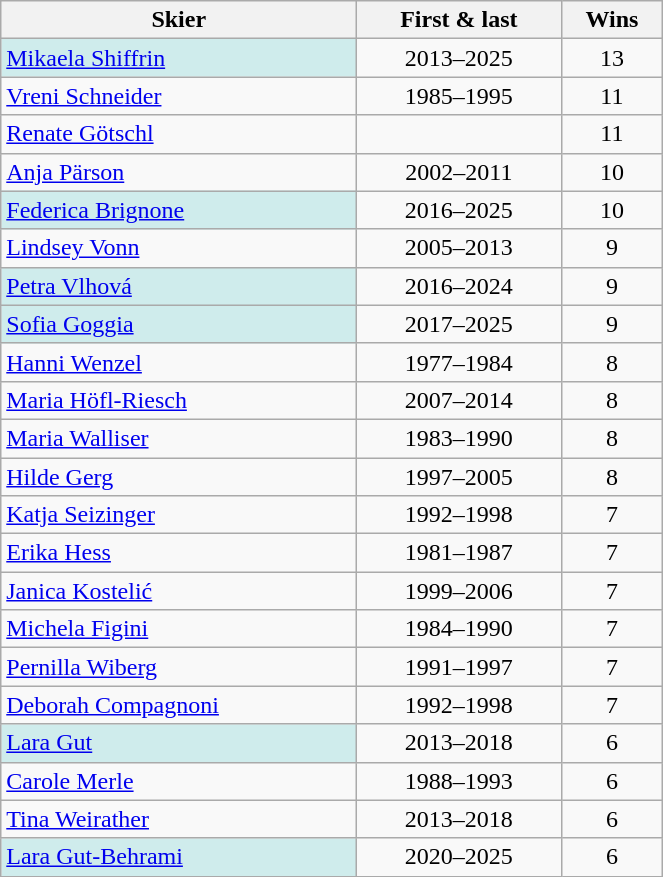<table class="wikitable" width=35% style="font-size100%; text-align:center;">
<tr>
<th>Skier</th>
<th>First & last</th>
<th>Wins</th>
</tr>
<tr>
<td align=left bgcolor=CFECEC> <a href='#'>Mikaela Shiffrin</a></td>
<td>2013–2025</td>
<td>13</td>
</tr>
<tr>
<td align=left> <a href='#'>Vreni Schneider</a></td>
<td>1985–1995</td>
<td>11</td>
</tr>
<tr>
<td align=left> <a href='#'>Renate Götschl</a></td>
<td></td>
<td>11</td>
</tr>
<tr>
<td align=left> <a href='#'>Anja Pärson</a></td>
<td>2002–2011</td>
<td>10</td>
</tr>
<tr>
<td align=left bgcolor=CFECEC> <a href='#'>Federica Brignone</a></td>
<td>2016–2025</td>
<td>10</td>
</tr>
<tr>
<td align=left> <a href='#'>Lindsey Vonn</a></td>
<td>2005–2013</td>
<td>9</td>
</tr>
<tr>
<td align=left bgcolor=CFECEC> <a href='#'>Petra Vlhová</a></td>
<td>2016–2024</td>
<td>9</td>
</tr>
<tr>
<td align=left bgcolor=CFECEC> <a href='#'>Sofia Goggia</a></td>
<td>2017–2025</td>
<td>9</td>
</tr>
<tr>
<td align=left> <a href='#'>Hanni Wenzel</a></td>
<td>1977–1984</td>
<td>8</td>
</tr>
<tr>
<td align=left> <a href='#'>Maria Höfl-Riesch</a></td>
<td>2007–2014</td>
<td>8</td>
</tr>
<tr>
<td align=left> <a href='#'>Maria Walliser</a></td>
<td>1983–1990</td>
<td>8</td>
</tr>
<tr>
<td align=left> <a href='#'>Hilde Gerg</a></td>
<td>1997–2005</td>
<td>8</td>
</tr>
<tr>
<td align=left> <a href='#'>Katja Seizinger</a></td>
<td>1992–1998</td>
<td>7</td>
</tr>
<tr>
<td align=left> <a href='#'>Erika Hess</a></td>
<td>1981–1987</td>
<td>7</td>
</tr>
<tr>
<td align=left> <a href='#'>Janica Kostelić</a></td>
<td>1999–2006</td>
<td>7</td>
</tr>
<tr>
<td align=left> <a href='#'>Michela Figini</a></td>
<td>1984–1990</td>
<td>7</td>
</tr>
<tr>
<td align=left> <a href='#'>Pernilla Wiberg</a></td>
<td>1991–1997</td>
<td>7</td>
</tr>
<tr>
<td align=left> <a href='#'>Deborah Compagnoni</a></td>
<td>1992–1998</td>
<td>7</td>
</tr>
<tr>
<td align=left bgcolor=CFECEC> <a href='#'>Lara Gut</a></td>
<td>2013–2018</td>
<td>6</td>
</tr>
<tr>
<td align=left> <a href='#'>Carole Merle</a></td>
<td>1988–1993</td>
<td>6</td>
</tr>
<tr>
<td align=left> <a href='#'>Tina Weirather</a></td>
<td>2013–2018</td>
<td>6</td>
</tr>
<tr>
<td align=left bgcolor=CFECEC> <a href='#'>Lara Gut-Behrami</a></td>
<td>2020–2025</td>
<td>6</td>
</tr>
</table>
